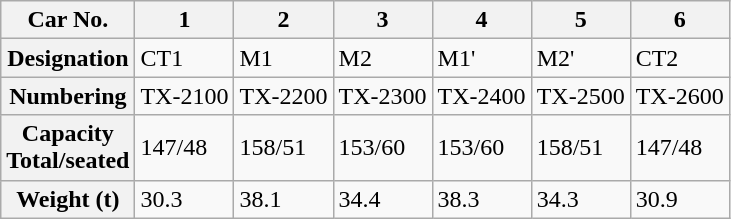<table class="wikitable">
<tr>
<th>Car No.</th>
<th>1</th>
<th>2</th>
<th>3</th>
<th>4</th>
<th>5</th>
<th>6</th>
</tr>
<tr>
<th>Designation</th>
<td>CT1</td>
<td>M1</td>
<td>M2</td>
<td>M1'</td>
<td>M2'</td>
<td>CT2</td>
</tr>
<tr>
<th>Numbering</th>
<td>TX-2100</td>
<td>TX-2200</td>
<td>TX-2300</td>
<td>TX-2400</td>
<td>TX-2500</td>
<td>TX-2600</td>
</tr>
<tr>
<th>Capacity<br>Total/seated</th>
<td>147/48</td>
<td>158/51</td>
<td>153/60</td>
<td>153/60</td>
<td>158/51</td>
<td>147/48</td>
</tr>
<tr>
<th>Weight (t)</th>
<td>30.3</td>
<td>38.1</td>
<td>34.4</td>
<td>38.3</td>
<td>34.3</td>
<td>30.9</td>
</tr>
</table>
